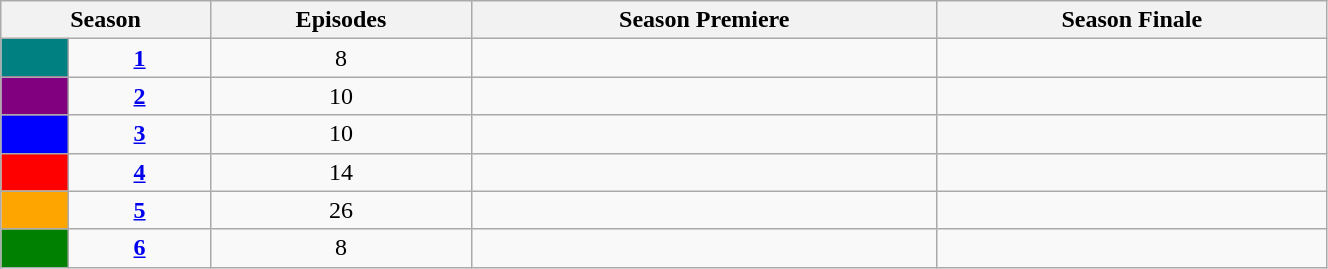<table class="wikitable" width=70%>
<tr>
<th colspan="2">Season</th>
<th>Episodes</th>
<th>Season Premiere</th>
<th>Season Finale</th>
</tr>
<tr>
<td style="background:teal; height:5px;"></td>
<td style="text-align:center;"><strong><a href='#'>1</a></strong></td>
<td style="text-align:center;">8</td>
<td style="text-align:center;"></td>
<td style="text-align:center;"></td>
</tr>
<tr>
<td style="background:purple; height:5px;"></td>
<td style="text-align:center;"><strong><a href='#'>2</a></strong></td>
<td style="text-align:center;">10</td>
<td style="text-align:center;"></td>
<td style="text-align:center;"></td>
</tr>
<tr>
<td style="background:blue; height:5px;"></td>
<td style="text-align:center;"><strong><a href='#'>3</a></strong></td>
<td style="text-align:center;">10</td>
<td style="text-align:center;"></td>
<td style="text-align:center;"></td>
</tr>
<tr>
<td style="background:red; height:5px;"></td>
<td style="text-align:center;"><strong><a href='#'>4</a></strong></td>
<td style="text-align:center;">14</td>
<td style="text-align:center;"></td>
<td style="text-align:center;"></td>
</tr>
<tr>
<td style="background:orange; height:5px;"></td>
<td style="text-align:center;"><strong><a href='#'>5</a></strong></td>
<td style="text-align:center;">26</td>
<td style="text-align:center;"></td>
<td style="text-align:center;"></td>
</tr>
<tr>
<td style="background:green; height:5px;"></td>
<td style="text-align:center;"><strong><a href='#'>6</a></strong></td>
<td style="text-align:center;">8</td>
<td style="text-align:center;"></td>
<td style="text-align:center;"></td>
</tr>
</table>
